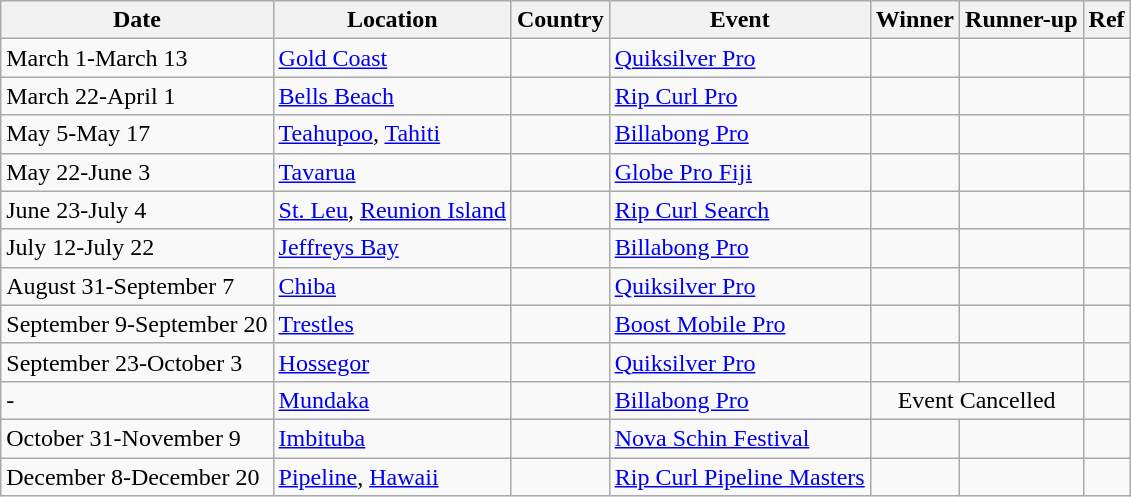<table class="wikitable">
<tr>
<th>Date</th>
<th>Location</th>
<th>Country</th>
<th>Event</th>
<th>Winner</th>
<th>Runner-up</th>
<th>Ref</th>
</tr>
<tr>
<td>March 1-March 13</td>
<td><a href='#'>Gold Coast</a></td>
<td></td>
<td><a href='#'>Quiksilver Pro</a></td>
<td></td>
<td></td>
<td></td>
</tr>
<tr>
<td>March 22-April 1</td>
<td><a href='#'>Bells Beach</a></td>
<td></td>
<td><a href='#'>Rip Curl Pro</a></td>
<td></td>
<td></td>
<td></td>
</tr>
<tr>
<td>May 5-May 17</td>
<td><a href='#'>Teahupoo</a>, <a href='#'>Tahiti</a></td>
<td></td>
<td><a href='#'>Billabong Pro</a></td>
<td></td>
<td></td>
<td></td>
</tr>
<tr>
<td>May 22-June 3</td>
<td><a href='#'>Tavarua</a></td>
<td></td>
<td><a href='#'>Globe Pro Fiji</a></td>
<td></td>
<td></td>
<td></td>
</tr>
<tr>
<td>June 23-July 4</td>
<td><a href='#'>St. Leu</a>, <a href='#'>Reunion Island</a></td>
<td></td>
<td><a href='#'>Rip Curl Search</a></td>
<td></td>
<td></td>
<td></td>
</tr>
<tr>
<td>July 12-July 22</td>
<td><a href='#'>Jeffreys Bay</a></td>
<td></td>
<td><a href='#'>Billabong Pro</a></td>
<td></td>
<td></td>
<td></td>
</tr>
<tr>
<td>August 31-September 7</td>
<td><a href='#'>Chiba</a></td>
<td></td>
<td><a href='#'>Quiksilver Pro</a></td>
<td></td>
<td></td>
<td></td>
</tr>
<tr>
<td>September 9-September 20</td>
<td><a href='#'>Trestles</a></td>
<td></td>
<td><a href='#'>Boost Mobile Pro</a></td>
<td></td>
<td></td>
<td></td>
</tr>
<tr>
<td>September 23-October 3</td>
<td><a href='#'>Hossegor</a></td>
<td></td>
<td><a href='#'>Quiksilver Pro</a></td>
<td></td>
<td></td>
<td></td>
</tr>
<tr>
<td>-</td>
<td><a href='#'>Mundaka</a></td>
<td></td>
<td><a href='#'>Billabong Pro</a></td>
<td colspan="2" align="center">Event Cancelled</td>
<td></td>
</tr>
<tr>
<td>October 31-November 9</td>
<td><a href='#'>Imbituba</a></td>
<td></td>
<td><a href='#'>Nova Schin Festival</a></td>
<td></td>
<td></td>
<td></td>
</tr>
<tr>
<td>December 8-December 20</td>
<td><a href='#'>Pipeline</a>, <a href='#'>Hawaii</a></td>
<td></td>
<td><a href='#'>Rip Curl Pipeline Masters</a></td>
<td></td>
<td></td>
<td></td>
</tr>
</table>
